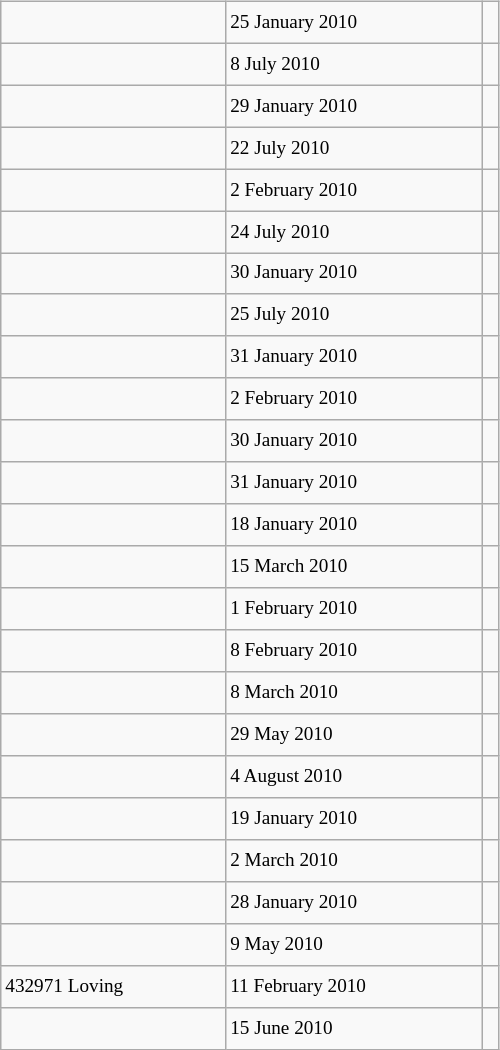<table class="wikitable" style="font-size: 80%; float: left; width: 26em; margin-right: 1em; height: 700px">
<tr>
<td></td>
<td>25 January 2010</td>
<td></td>
</tr>
<tr>
<td></td>
<td>8 July 2010</td>
<td></td>
</tr>
<tr>
<td></td>
<td>29 January 2010</td>
<td></td>
</tr>
<tr>
<td></td>
<td>22 July 2010</td>
<td></td>
</tr>
<tr>
<td></td>
<td>2 February 2010</td>
<td></td>
</tr>
<tr>
<td></td>
<td>24 July 2010</td>
<td></td>
</tr>
<tr>
<td></td>
<td>30 January 2010</td>
<td></td>
</tr>
<tr>
<td></td>
<td>25 July 2010</td>
<td></td>
</tr>
<tr>
<td></td>
<td>31 January 2010</td>
<td></td>
</tr>
<tr>
<td></td>
<td>2 February 2010</td>
<td></td>
</tr>
<tr>
<td></td>
<td>30 January 2010</td>
<td></td>
</tr>
<tr>
<td></td>
<td>31 January 2010</td>
<td></td>
</tr>
<tr>
<td></td>
<td>18 January 2010</td>
<td></td>
</tr>
<tr>
<td></td>
<td>15 March 2010</td>
<td></td>
</tr>
<tr>
<td></td>
<td>1 February 2010</td>
<td></td>
</tr>
<tr>
<td></td>
<td>8 February 2010</td>
<td></td>
</tr>
<tr>
<td></td>
<td>8 March 2010</td>
<td></td>
</tr>
<tr>
<td></td>
<td>29 May 2010</td>
<td></td>
</tr>
<tr>
<td></td>
<td>4 August 2010</td>
<td></td>
</tr>
<tr>
<td></td>
<td>19 January 2010</td>
<td></td>
</tr>
<tr>
<td></td>
<td>2 March 2010</td>
<td></td>
</tr>
<tr>
<td></td>
<td>28 January 2010</td>
<td></td>
</tr>
<tr>
<td></td>
<td>9 May 2010</td>
<td></td>
</tr>
<tr>
<td>432971 Loving</td>
<td>11 February 2010</td>
<td></td>
</tr>
<tr>
<td></td>
<td>15 June 2010</td>
<td></td>
</tr>
</table>
